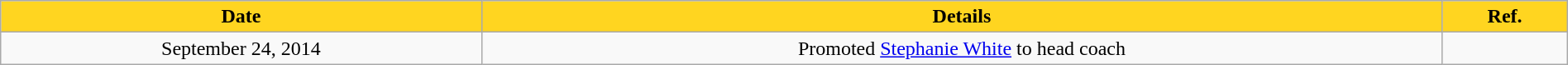<table class="wikitable sortable" style="text-align: center; width:100%">
<tr>
<th style="background:#FFD520; width="19%">Date</th>
<th style="background:#FFD520;">Details</th>
<th style="background:#FFD520; width="1%" class="unsortable">Ref.</th>
</tr>
<tr>
<td>September 24, 2014</td>
<td>Promoted <a href='#'>Stephanie White</a> to head coach</td>
<td></td>
</tr>
</table>
